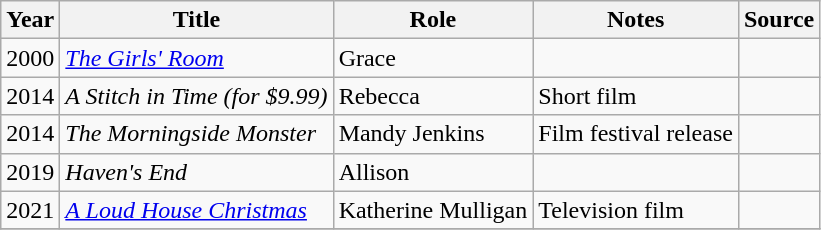<table class="wikitable sortable plainrowheaders">
<tr>
<th>Year</th>
<th>Title</th>
<th>Role</th>
<th class="unsortable">Notes</th>
<th class="unsortable">Source</th>
</tr>
<tr>
<td>2000</td>
<td><em><a href='#'>The Girls' Room</a></em></td>
<td>Grace</td>
<td></td>
<td></td>
</tr>
<tr>
<td>2014</td>
<td><em>A Stitch in Time (for $9.99)</em></td>
<td>Rebecca</td>
<td>Short film</td>
<td></td>
</tr>
<tr>
<td>2014</td>
<td><em>The Morningside Monster</em></td>
<td>Mandy Jenkins</td>
<td>Film festival release</td>
<td></td>
</tr>
<tr>
<td>2019</td>
<td><em>Haven's End</em></td>
<td>Allison</td>
<td></td>
<td></td>
</tr>
<tr>
<td>2021</td>
<td><em><a href='#'>A Loud House Christmas</a></em></td>
<td>Katherine Mulligan</td>
<td>Television film</td>
<td></td>
</tr>
<tr>
</tr>
</table>
